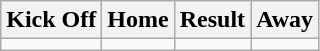<table class="wikitable" style="text-align: center">
<tr>
<th scope="col">Kick Off</th>
<th scope="col">Home</th>
<th scope="col">Result</th>
<th scope="col">Away</th>
</tr>
<tr>
<td></td>
<td></td>
<td></td>
<td></td>
</tr>
</table>
